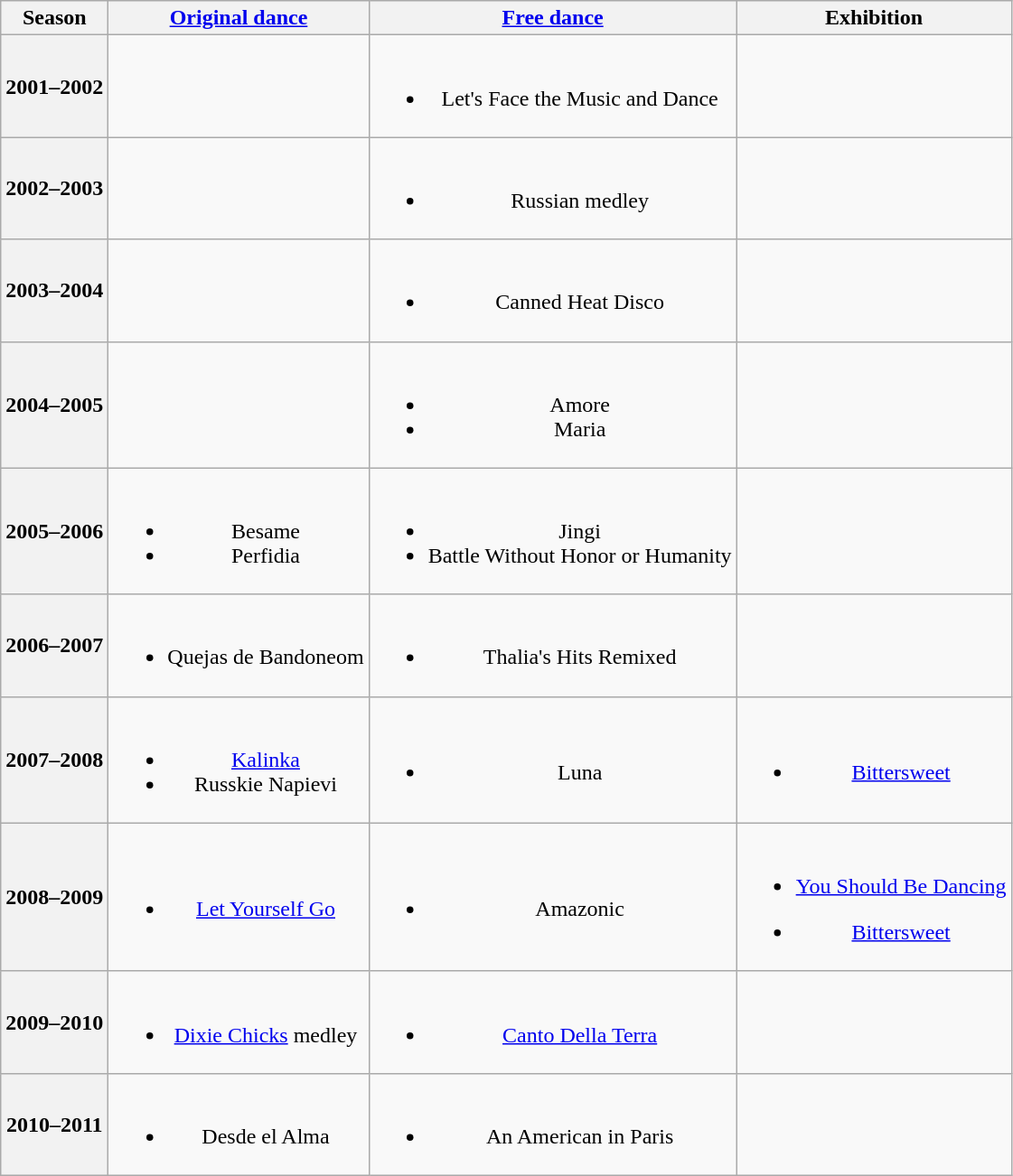<table class="wikitable" style="text-align:center">
<tr>
<th>Season</th>
<th><a href='#'>Original dance</a></th>
<th><a href='#'>Free dance</a></th>
<th>Exhibition</th>
</tr>
<tr>
<th>2001–2002 <br></th>
<td></td>
<td><br><ul><li>Let's Face the Music and Dance</li></ul></td>
<td></td>
</tr>
<tr>
<th>2002–2003 <br></th>
<td></td>
<td><br><ul><li>Russian medley</li></ul></td>
<td></td>
</tr>
<tr>
<th>2003–2004 <br></th>
<td></td>
<td><br><ul><li>Canned Heat Disco <br></li></ul></td>
<td></td>
</tr>
<tr>
<th>2004–2005 <br></th>
<td></td>
<td><br><ul><li>Amore</li><li>Maria <br></li></ul></td>
<td></td>
</tr>
<tr>
<th>2005–2006 <br></th>
<td><br><ul><li>Besame <br></li><li>Perfidia <br></li></ul></td>
<td><br><ul><li>Jingi <br></li><li>Battle Without Honor or Humanity <br></li></ul></td>
<td></td>
</tr>
<tr>
<th>2006–2007 <br></th>
<td><br><ul><li>Quejas de Bandoneom</li></ul></td>
<td><br><ul><li>Thalia's Hits Remixed</li></ul></td>
<td></td>
</tr>
<tr>
<th>2007–2008 <br></th>
<td><br><ul><li><a href='#'>Kalinka</a></li><li>Russkie Napievi <br></li></ul></td>
<td><br><ul><li>Luna <br></li></ul></td>
<td><br><ul><li><a href='#'>Bittersweet</a> <br></li></ul></td>
</tr>
<tr>
<th>2008–2009 <br></th>
<td><br><ul><li><a href='#'>Let Yourself Go</a> <br></li></ul></td>
<td><br><ul><li>Amazonic <br></li></ul></td>
<td><br><ul><li><a href='#'>You Should Be Dancing</a> <br></li></ul><ul><li><a href='#'>Bittersweet</a> <br></li></ul></td>
</tr>
<tr>
<th>2009–2010 <br></th>
<td><br><ul><li><a href='#'>Dixie Chicks</a> medley</li></ul></td>
<td><br><ul><li><a href='#'>Canto Della Terra</a> <br></li></ul></td>
<td></td>
</tr>
<tr>
<th>2010–2011 <br> </th>
<td><br><ul><li>Desde el Alma</li></ul></td>
<td><br><ul><li>An American in Paris <br></li></ul></td>
<td></td>
</tr>
</table>
